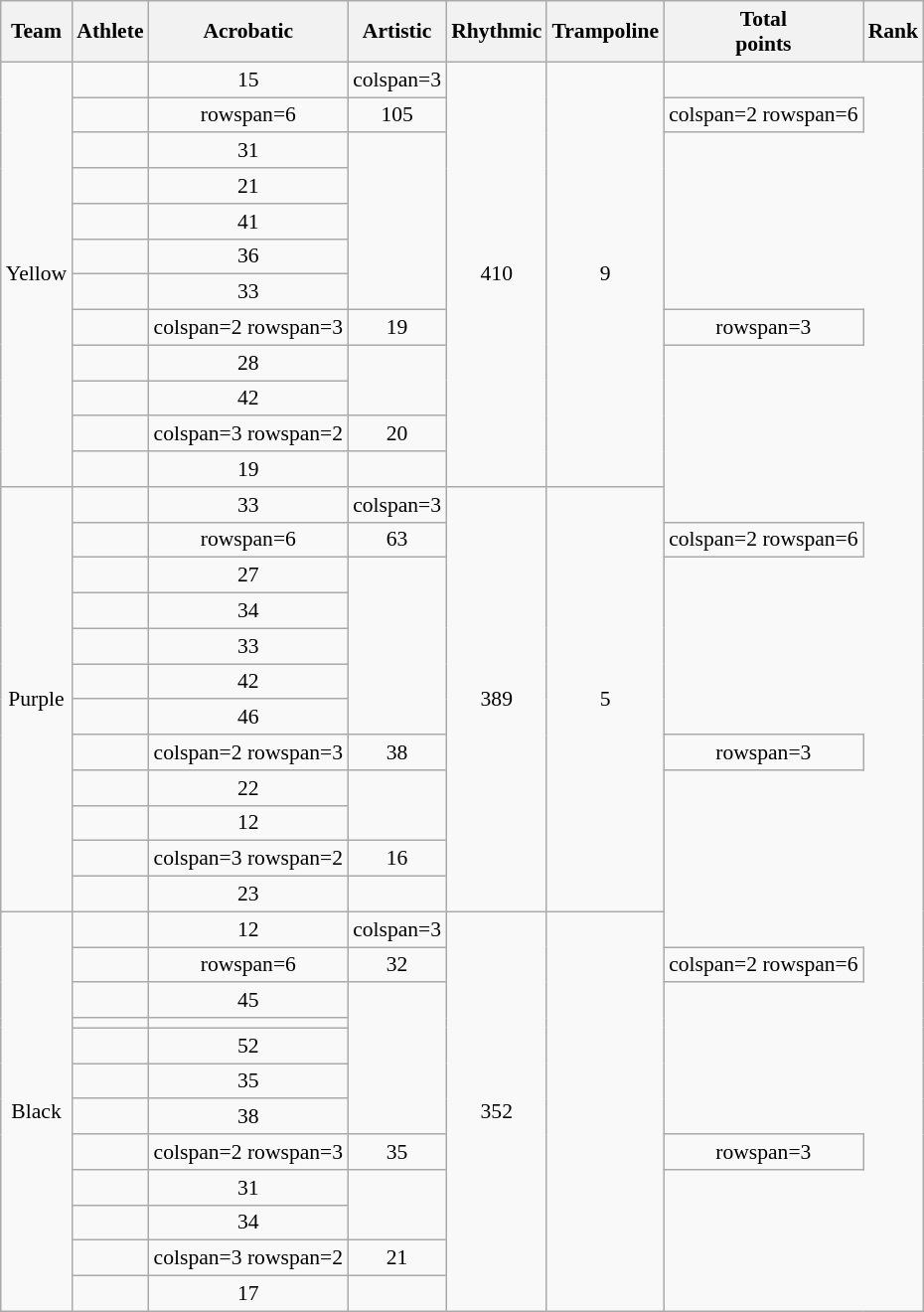<table class="wikitable" style="font-size:90%">
<tr>
<th>Team</th>
<th>Athlete</th>
<th>Acrobatic</th>
<th>Artistic</th>
<th>Rhythmic</th>
<th>Trampoline</th>
<th>Total<br>points</th>
<th>Rank</th>
</tr>
<tr align=center>
<td rowspan=12>Yellow</td>
<td align=left><br></td>
<td>15</td>
<td>colspan=3 </td>
<td rowspan=12>410</td>
<td rowspan=12>9</td>
</tr>
<tr align=center>
<td align=left></td>
<td>rowspan=6 </td>
<td>105</td>
<td>colspan=2 rowspan=6 </td>
</tr>
<tr align=center>
<td align=left></td>
<td>31</td>
</tr>
<tr align=center>
<td align=left></td>
<td>21</td>
</tr>
<tr align=center>
<td align=left></td>
<td>41</td>
</tr>
<tr align=center>
<td align=left></td>
<td>36</td>
</tr>
<tr align=center>
<td align=left></td>
<td>33</td>
</tr>
<tr align=center>
<td align=left></td>
<td>colspan=2 rowspan=3 </td>
<td>19</td>
<td>rowspan=3 </td>
</tr>
<tr align=center>
<td align=left></td>
<td>28</td>
</tr>
<tr align=center>
<td align=left></td>
<td>42</td>
</tr>
<tr align=center>
<td align=left></td>
<td>colspan=3 rowspan=2 </td>
<td>20</td>
</tr>
<tr align=center>
<td align=left></td>
<td>19</td>
</tr>
<tr align=center>
<td rowspan=12>Purple</td>
<td align=left><br></td>
<td>33</td>
<td>colspan=3 </td>
<td rowspan=12>389</td>
<td rowspan=12>5</td>
</tr>
<tr align=center>
<td align=left></td>
<td>rowspan=6 </td>
<td>63</td>
<td>colspan=2 rowspan=6 </td>
</tr>
<tr align=center>
<td align=left></td>
<td>27</td>
</tr>
<tr align=center>
<td align=left></td>
<td>34</td>
</tr>
<tr align=center>
<td align=left></td>
<td>33</td>
</tr>
<tr align=center>
<td align=left></td>
<td>42</td>
</tr>
<tr align=center>
<td align=left></td>
<td>46</td>
</tr>
<tr align=center>
<td align=left></td>
<td>colspan=2 rowspan=3 </td>
<td>38</td>
<td>rowspan=3 </td>
</tr>
<tr align=center>
<td align=left></td>
<td>22</td>
</tr>
<tr align=center>
<td align=left></td>
<td>12</td>
</tr>
<tr align=center>
<td align=left></td>
<td>colspan=3 rowspan=2 </td>
<td>16</td>
</tr>
<tr align=center>
<td align=left></td>
<td>23</td>
</tr>
<tr align=center>
<td rowspan=12>Black</td>
<td align=left><br></td>
<td>12</td>
<td>colspan=3 </td>
<td rowspan=12>352</td>
<td rowspan=12></td>
</tr>
<tr align=center>
<td align=left></td>
<td>rowspan=6 </td>
<td>32</td>
<td>colspan=2 rowspan=6 </td>
</tr>
<tr align=center>
<td align=left></td>
<td>45</td>
</tr>
<tr align=center>
<td align=left></td>
<td></td>
</tr>
<tr align=center>
<td align=left></td>
<td>52</td>
</tr>
<tr align=center>
<td align=left></td>
<td>35</td>
</tr>
<tr align=center>
<td align=left></td>
<td>38</td>
</tr>
<tr align=center>
<td align=left></td>
<td>colspan=2 rowspan=3 </td>
<td>35</td>
<td>rowspan=3 </td>
</tr>
<tr align=center>
<td align=left></td>
<td>31</td>
</tr>
<tr align=center>
<td align=left></td>
<td>34</td>
</tr>
<tr align=center>
<td align=left></td>
<td>colspan=3 rowspan=2 </td>
<td>21</td>
</tr>
<tr align=center>
<td align=left></td>
<td>17</td>
</tr>
</table>
